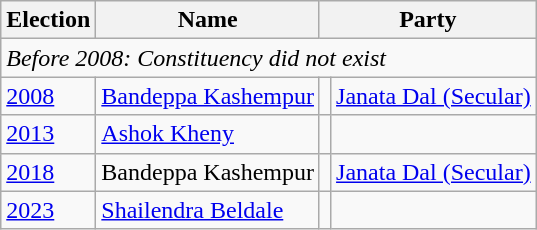<table class="wikitable sortable">
<tr>
<th>Election</th>
<th>Name</th>
<th colspan=2>Party</th>
</tr>
<tr>
<td colspan=4><em>Before 2008: Constituency did not exist</em></td>
</tr>
<tr>
<td><a href='#'>2008</a></td>
<td><a href='#'>Bandeppa Kashempur</a></td>
<td bgcolor=></td>
<td><a href='#'>Janata Dal (Secular)</a></td>
</tr>
<tr>
<td><a href='#'>2013</a></td>
<td><a href='#'>Ashok Kheny</a></td>
<td></td>
</tr>
<tr>
<td><a href='#'>2018</a></td>
<td>Bandeppa Kashempur</td>
<td bgcolor=></td>
<td><a href='#'>Janata Dal (Secular)</a></td>
</tr>
<tr>
<td><a href='#'>2023</a></td>
<td><a href='#'>Shailendra Beldale</a></td>
<td></td>
</tr>
</table>
